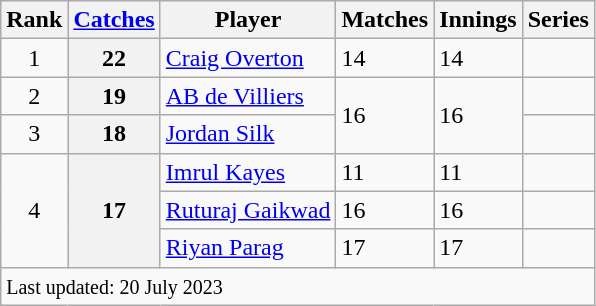<table class="wikitable">
<tr>
<th scope="col">Rank</th>
<th scope="col"><a href='#'>Catches</a></th>
<th scope="col">Player</th>
<th scope="col">Matches</th>
<th scope="col">Innings</th>
<th>Series</th>
</tr>
<tr>
<td align=center>1</td>
<th>22</th>
<td> <a href='#'>Craig Overton</a></td>
<td>14</td>
<td>14</td>
<td></td>
</tr>
<tr>
<td align=center>2</td>
<th>19</th>
<td> <a href='#'>AB de Villiers</a></td>
<td rowspan=2>16</td>
<td rowspan=2>16</td>
<td></td>
</tr>
<tr>
<td align=center>3</td>
<th>18</th>
<td> <a href='#'>Jordan Silk</a></td>
<td></td>
</tr>
<tr>
<td align=center rowspan=3>4</td>
<th rowspan=3>17</th>
<td> <a href='#'>Imrul Kayes</a></td>
<td>11</td>
<td>11</td>
<td></td>
</tr>
<tr>
<td> <a href='#'>Ruturaj Gaikwad</a></td>
<td>16</td>
<td>16</td>
<td></td>
</tr>
<tr>
<td> <a href='#'>Riyan Parag</a></td>
<td>17</td>
<td>17</td>
<td></td>
</tr>
<tr>
<td scope="row" colspan=6><small> Last updated: 20 July 2023</small></td>
</tr>
</table>
